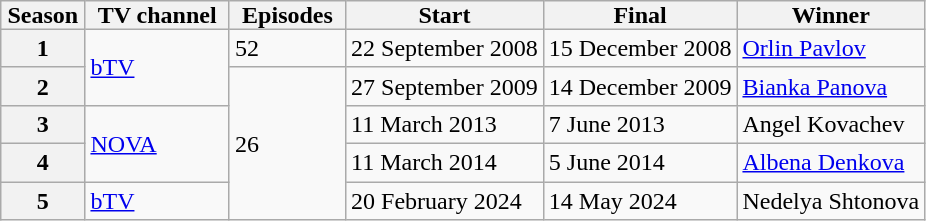<table class="wikitable" style="text-align:left">
<tr>
<th style="padding: 0px 4px">Season</th>
<th style="padding: 0px 8px">TV channel</th>
<th style="padding: 0px 8px">Episodes</th>
<th style="padding: 0px 35px">Start</th>
<th style="padding: 0px 35px">Final</th>
<th style="padding: 0px 35px">Winner</th>
</tr>
<tr>
<th>1</th>
<td rowspan="2"><a href='#'>bTV</a></td>
<td>52</td>
<td>22 September 2008</td>
<td>15 December 2008</td>
<td><a href='#'>Orlin Pavlov</a></td>
</tr>
<tr>
<th>2</th>
<td rowspan="4">26</td>
<td>27 September 2009</td>
<td>14 December 2009</td>
<td><a href='#'>Bianka Panova</a></td>
</tr>
<tr>
<th>3</th>
<td rowspan="2"><a href='#'>NOVA</a></td>
<td>11 March 2013</td>
<td>7 June 2013</td>
<td>Angel Kovachev</td>
</tr>
<tr>
<th>4</th>
<td>11 March 2014</td>
<td>5 June 2014</td>
<td><a href='#'>Albena Denkova</a></td>
</tr>
<tr>
<th>5</th>
<td><a href='#'>bTV</a></td>
<td>20 February 2024</td>
<td>14 May 2024</td>
<td>Nedelya Shtonova</td>
</tr>
</table>
